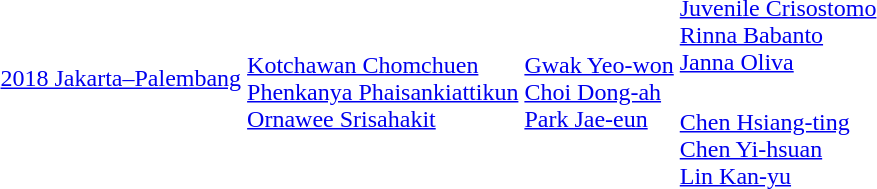<table>
<tr>
<td rowspan=2><a href='#'>2018 Jakarta–Palembang</a></td>
<td rowspan=2><br><a href='#'>Kotchawan Chomchuen</a><br><a href='#'>Phenkanya Phaisankiattikun</a><br><a href='#'>Ornawee Srisahakit</a></td>
<td rowspan=2><br><a href='#'>Gwak Yeo-won</a><br><a href='#'>Choi Dong-ah</a><br><a href='#'>Park Jae-eun</a></td>
<td><br><a href='#'>Juvenile Crisostomo</a><br><a href='#'>Rinna Babanto</a><br><a href='#'>Janna Oliva</a></td>
</tr>
<tr>
<td><br><a href='#'>Chen Hsiang-ting</a><br><a href='#'>Chen Yi-hsuan</a><br><a href='#'>Lin Kan-yu</a></td>
</tr>
</table>
